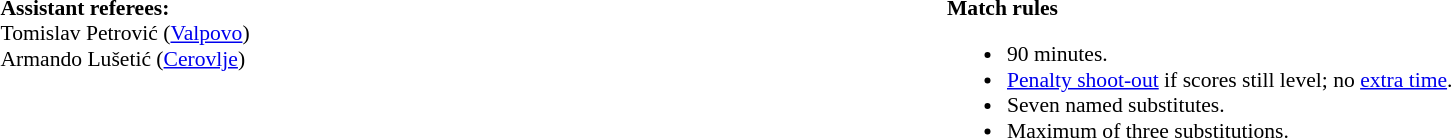<table style="width:100%; font-size:90%;">
<tr>
<td style="width:50%; vertical-align:top;"><br><strong>Assistant referees:</strong>
<br>Tomislav Petrović (<a href='#'>Valpovo</a>)
<br>Armando Lušetić (<a href='#'>Cerovlje</a>)</td>
<td style="width:60%; vertical-align:top;"><br><strong>Match rules</strong><ul><li>90 minutes.</li><li><a href='#'>Penalty shoot-out</a> if scores still level; no <a href='#'>extra time</a>.</li><li>Seven named substitutes.</li><li>Maximum of three substitutions.</li></ul></td>
</tr>
</table>
